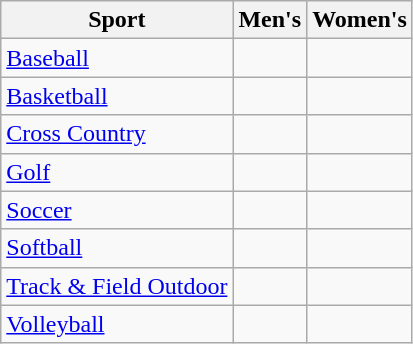<table class="wikitable" style="text-align:center">
<tr>
<th>Sport</th>
<th>Men's</th>
<th>Women's</th>
</tr>
<tr>
<td style="text-align: left;"><a href='#'>Baseball</a></td>
<td></td>
<td></td>
</tr>
<tr>
<td style="text-align: left;"><a href='#'>Basketball</a></td>
<td></td>
<td></td>
</tr>
<tr>
<td style="text-align: left;"><a href='#'>Cross Country</a></td>
<td></td>
<td></td>
</tr>
<tr>
<td style="text-align: left;"><a href='#'>Golf</a></td>
<td></td>
<td></td>
</tr>
<tr>
<td style="text-align: left;"><a href='#'>Soccer</a></td>
<td></td>
<td></td>
</tr>
<tr>
<td style="text-align: left;"><a href='#'>Softball</a></td>
<td></td>
<td></td>
</tr>
<tr>
<td style="text-align: left;"><a href='#'>Track & Field Outdoor</a></td>
<td></td>
<td></td>
</tr>
<tr>
<td style="text-align: left;"><a href='#'>Volleyball</a></td>
<td></td>
<td></td>
</tr>
</table>
